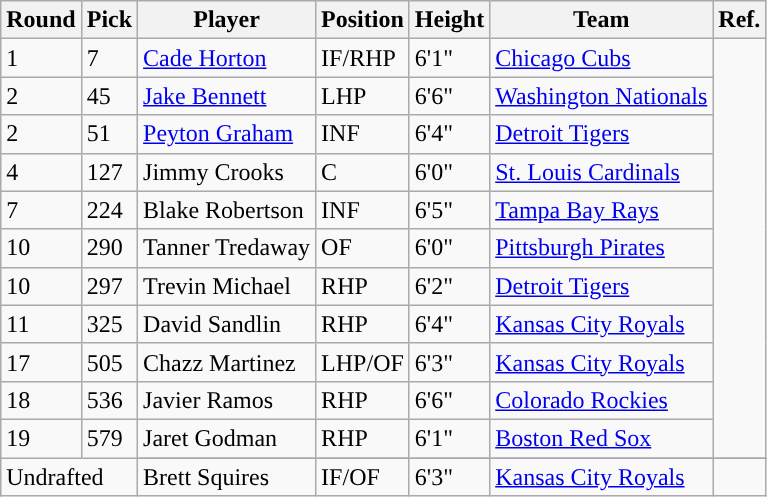<table class="wikitable sortable">
<tr>
<th style="text-align:center; ">Round</th>
<th style="text-align:center; ">Pick</th>
<th style="text-align:center; ">Player</th>
<th style="text-align:center; ">Position</th>
<th style="text-align:center; ">Height</th>
<th style="text-align:center; ">Team</th>
<th style="text-align:center; ">Ref.</th>
</tr>
<tr>
<td>1</td>
<td>7</td>
<td><a href='#'>Cade Horton</a></td>
<td>IF/RHP</td>
<td>6'1"</td>
<td><a href='#'>Chicago Cubs</a></td>
<td rowspan="11" colspan="1"></td>
</tr>
<tr>
<td>2</td>
<td>45</td>
<td><a href='#'>Jake Bennett</a></td>
<td>LHP</td>
<td>6'6"</td>
<td><a href='#'>Washington Nationals</a></td>
</tr>
<tr>
<td>2</td>
<td>51</td>
<td><a href='#'>Peyton Graham</a></td>
<td>INF</td>
<td>6'4"</td>
<td><a href='#'>Detroit Tigers</a></td>
</tr>
<tr>
<td>4</td>
<td>127</td>
<td>Jimmy Crooks</td>
<td>C</td>
<td>6'0"</td>
<td><a href='#'>St. Louis Cardinals</a></td>
</tr>
<tr>
<td>7</td>
<td>224</td>
<td>Blake Robertson</td>
<td>INF</td>
<td>6'5"</td>
<td><a href='#'>Tampa Bay Rays</a></td>
</tr>
<tr>
<td>10</td>
<td>290</td>
<td>Tanner Tredaway</td>
<td>OF</td>
<td>6'0"</td>
<td><a href='#'>Pittsburgh Pirates</a></td>
</tr>
<tr>
<td>10</td>
<td>297</td>
<td>Trevin Michael</td>
<td>RHP</td>
<td>6'2"</td>
<td><a href='#'>Detroit Tigers</a></td>
</tr>
<tr>
<td>11</td>
<td>325</td>
<td>David Sandlin</td>
<td>RHP</td>
<td>6'4"</td>
<td><a href='#'>Kansas City Royals</a></td>
</tr>
<tr>
<td>17</td>
<td>505</td>
<td>Chazz Martinez</td>
<td>LHP/OF</td>
<td>6'3"</td>
<td><a href='#'>Kansas City Royals</a></td>
</tr>
<tr>
<td>18</td>
<td>536</td>
<td>Javier Ramos</td>
<td>RHP</td>
<td>6'6"</td>
<td><a href='#'>Colorado Rockies</a></td>
</tr>
<tr>
<td>19</td>
<td>579</td>
<td>Jaret Godman</td>
<td>RHP</td>
<td>6'1"</td>
<td><a href='#'>Boston Red Sox</a></td>
</tr>
<tr>
<td rowspan="2" colspan="2">Undrafted</td>
</tr>
<tr>
<td>Brett Squires</td>
<td>IF/OF</td>
<td>6'3"</td>
<td><a href='#'>Kansas City Royals</a></td>
<td></td>
</tr>
</table>
